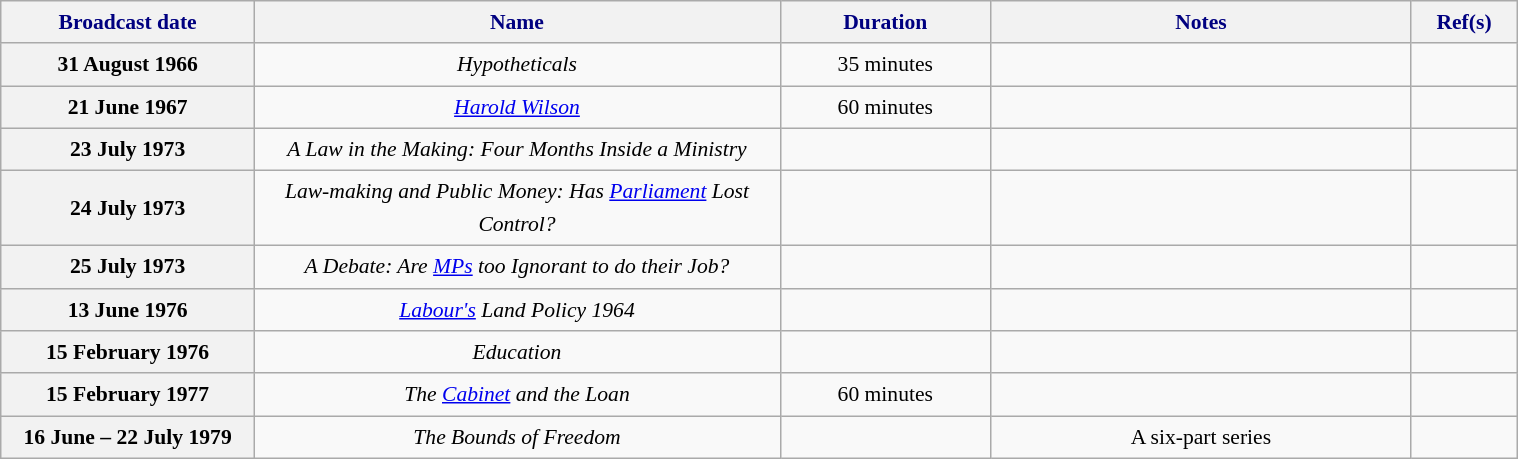<table class="wikitable sortable plainrowheaders" style="font-size:90%; width:80%; border:0px; text-align:center; line-height:150%; margin:1em auto 1em auto;">
<tr>
<th scope="col" style="background: #f2f2f2; color: #000080" height="17" width="12%">Broadcast date</th>
<th scope="col" style="background: #f2f2f2; color: #000080" height="17" width="25%">Name</th>
<th scope="col" style="background: #f2f2f2; color: #000080" height="17" width="10%">Duration</th>
<th scope="col" style="background: #f2f2f2; color: #000080" height="17" width="20%">Notes</th>
<th class="unsortable" style="background: #f2f2f2; color: #000080" height="17" width="5%">Ref(s)</th>
</tr>
<tr>
<th scope="row">31 August 1966</th>
<td><em>Hypotheticals</em></td>
<td>35 minutes</td>
<td></td>
<td></td>
</tr>
<tr>
<th scope="row">21 June 1967</th>
<td><em><a href='#'>Harold Wilson</a></em></td>
<td>60 minutes</td>
<td></td>
<td></td>
</tr>
<tr>
<th scope="row">23 July 1973</th>
<td><em>A Law in the Making: Four Months Inside a Ministry</em></td>
<td></td>
<td></td>
<td></td>
</tr>
<tr>
<th scope="row">24 July 1973</th>
<td><em>Law-making and Public Money: Has <a href='#'>Parliament</a> Lost Control?</em></td>
<td></td>
<td></td>
<td></td>
</tr>
<tr>
<th scope="row">25 July 1973</th>
<td><em>A Debate: Are <a href='#'>MPs</a> too Ignorant to do their Job?</em></td>
<td></td>
<td></td>
<td></td>
</tr>
<tr>
<th scope="row">13 June 1976</th>
<td><em><a href='#'>Labour's</a> Land Policy 1964</em></td>
<td></td>
<td></td>
<td></td>
</tr>
<tr>
<th scope="row">15 February 1976</th>
<td><em>Education</em></td>
<td></td>
<td></td>
<td></td>
</tr>
<tr>
<th scope="row">15 February 1977</th>
<td><em>The <a href='#'>Cabinet</a> and the Loan</em></td>
<td>60 minutes</td>
<td></td>
<td></td>
</tr>
<tr>
<th scope="row">16 June – 22 July 1979</th>
<td><em>The Bounds of Freedom</em></td>
<td></td>
<td>A six-part series</td>
<td></td>
</tr>
</table>
